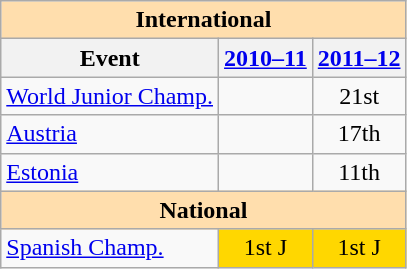<table class="wikitable" style="text-align:center">
<tr>
<th style="background-color: #ffdead; " colspan=3 align=center>International</th>
</tr>
<tr>
<th>Event</th>
<th><a href='#'>2010–11</a></th>
<th><a href='#'>2011–12</a></th>
</tr>
<tr>
<td align=left><a href='#'>World Junior Champ.</a></td>
<td></td>
<td>21st</td>
</tr>
<tr>
<td align=left> <a href='#'>Austria</a></td>
<td></td>
<td>17th</td>
</tr>
<tr>
<td align=left> <a href='#'>Estonia</a></td>
<td></td>
<td>11th</td>
</tr>
<tr>
<th style="background-color: #ffdead; " colspan=3 align=center>National</th>
</tr>
<tr>
<td align=left><a href='#'>Spanish Champ.</a></td>
<td bgcolor=gold>1st J</td>
<td bgcolor=gold>1st J</td>
</tr>
</table>
